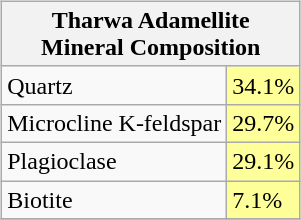<table style="float:right" align="top">
<tr>
<td><br><table class="wikitable">
<tr>
<th colspan = 2>Tharwa Adamellite<br>Mineral Composition</th>
</tr>
<tr>
<td>Quartz</td>
<td bgcolor="FFFF99">34.1%</td>
</tr>
<tr>
<td>Microcline K-feldspar</td>
<td bgcolor="FFFF99">29.7%</td>
</tr>
<tr>
<td>Plagioclase</td>
<td bgcolor="FFFF99">29.1%</td>
</tr>
<tr>
<td>Biotite</td>
<td bgcolor="FFFF99">7.1%</td>
</tr>
<tr>
</tr>
</table>
</td>
</tr>
</table>
